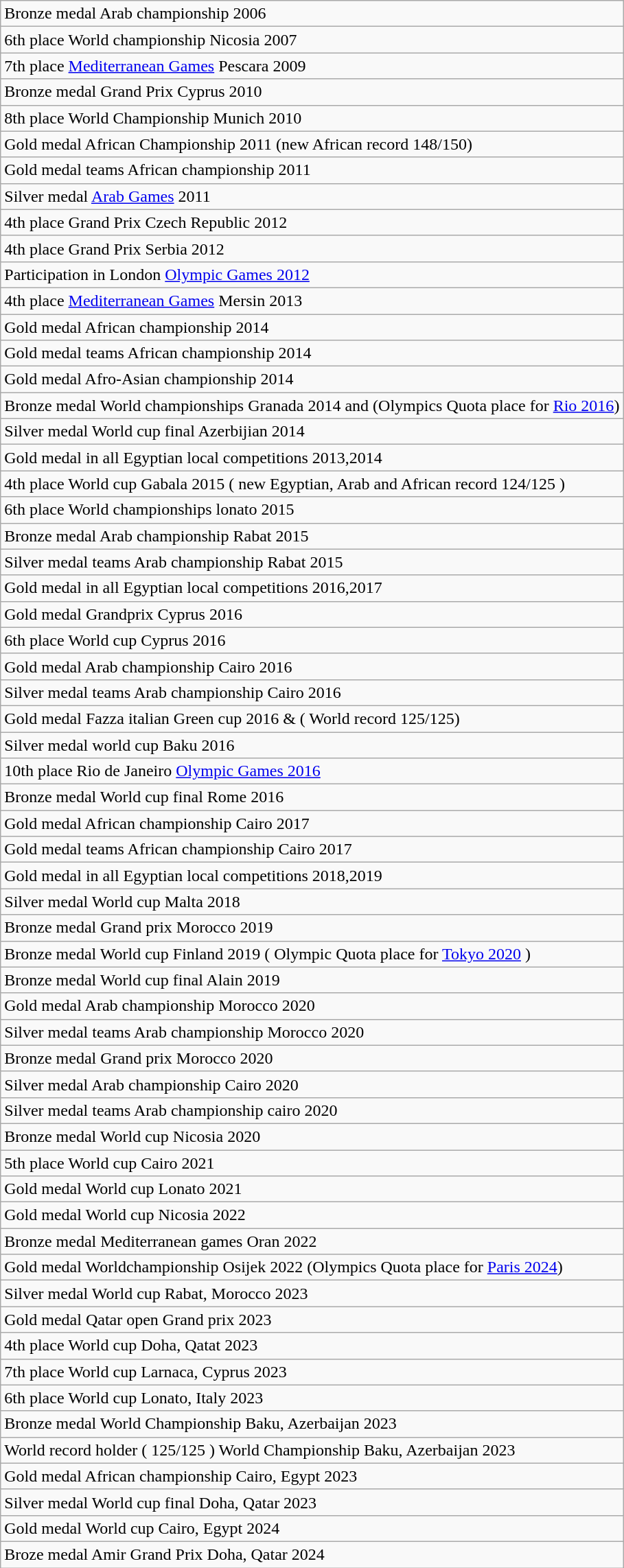<table class="wikitable">
<tr>
<td>Bronze medal Arab championship 2006</td>
</tr>
<tr>
<td>6th place World championship Nicosia 2007</td>
</tr>
<tr>
<td>7th place <a href='#'>Mediterranean Games</a> Pescara 2009</td>
</tr>
<tr>
<td>Bronze medal Grand Prix Cyprus 2010</td>
</tr>
<tr>
<td>8th place World Championship Munich 2010</td>
</tr>
<tr>
<td>Gold medal African Championship 2011 (new African record 148/150)</td>
</tr>
<tr>
<td>Gold medal teams African championship 2011</td>
</tr>
<tr>
<td>Silver medal <a href='#'>Arab Games</a> 2011</td>
</tr>
<tr>
<td>4th place Grand Prix Czech Republic 2012</td>
</tr>
<tr>
<td>4th place Grand Prix Serbia 2012</td>
</tr>
<tr>
<td>Participation in London <a href='#'>Olympic Games 2012</a></td>
</tr>
<tr>
<td>4th place <a href='#'>Mediterranean Games</a> Mersin 2013</td>
</tr>
<tr>
<td>Gold medal African championship 2014</td>
</tr>
<tr>
<td>Gold medal teams African championship 2014</td>
</tr>
<tr>
<td>Gold medal Afro-Asian championship 2014</td>
</tr>
<tr>
<td>Bronze medal World championships Granada 2014 and (Olympics Quota place for <a href='#'>Rio 2016</a>)</td>
</tr>
<tr>
<td>Silver medal World cup final Azerbijian 2014</td>
</tr>
<tr>
<td>Gold medal in all Egyptian local competitions 2013,2014</td>
</tr>
<tr>
<td>4th place World cup Gabala 2015 ( new Egyptian, Arab and African record 124/125 )</td>
</tr>
<tr>
<td>6th place World championships lonato 2015</td>
</tr>
<tr>
<td>Bronze medal Arab championship Rabat 2015</td>
</tr>
<tr>
<td>Silver medal teams Arab championship Rabat 2015</td>
</tr>
<tr>
<td>Gold medal in all Egyptian local competitions 2016,2017</td>
</tr>
<tr>
<td>Gold medal Grandprix Cyprus 2016</td>
</tr>
<tr>
<td>6th place World cup Cyprus 2016</td>
</tr>
<tr>
<td>Gold medal Arab championship Cairo 2016</td>
</tr>
<tr>
<td>Silver medal teams Arab championship Cairo 2016</td>
</tr>
<tr>
<td>Gold medal Fazza italian Green cup 2016 & ( World record 125/125)</td>
</tr>
<tr>
<td>Silver medal world cup Baku 2016</td>
</tr>
<tr>
<td>10th place Rio de Janeiro <a href='#'>Olympic Games 2016</a></td>
</tr>
<tr>
<td>Bronze medal World cup final Rome 2016</td>
</tr>
<tr>
<td>Gold medal African championship Cairo 2017</td>
</tr>
<tr>
<td>Gold medal teams African championship Cairo 2017</td>
</tr>
<tr>
<td>Gold medal in all Egyptian local competitions 2018,2019</td>
</tr>
<tr>
<td>Silver medal World cup Malta 2018</td>
</tr>
<tr>
<td>Bronze medal Grand prix Morocco 2019</td>
</tr>
<tr>
<td>Bronze medal World cup Finland 2019 ( Olympic Quota place for <a href='#'>Tokyo 2020</a> )</td>
</tr>
<tr>
<td>Bronze medal World cup final Alain 2019</td>
</tr>
<tr>
<td>Gold medal Arab championship Morocco 2020</td>
</tr>
<tr>
<td>Silver medal teams Arab championship Morocco 2020</td>
</tr>
<tr>
<td>Bronze medal Grand prix Morocco 2020</td>
</tr>
<tr>
<td>Silver medal Arab championship Cairo 2020</td>
</tr>
<tr>
<td>Silver medal teams Arab championship cairo 2020</td>
</tr>
<tr>
<td>Bronze medal World cup Nicosia 2020</td>
</tr>
<tr>
<td>5th place World cup Cairo 2021</td>
</tr>
<tr>
<td>Gold medal World cup Lonato 2021</td>
</tr>
<tr>
<td>Gold medal World cup Nicosia 2022</td>
</tr>
<tr>
<td>Bronze medal Mediterranean games Oran 2022</td>
</tr>
<tr>
<td>Gold medal Worldchampionship Osijek 2022 (Olympics Quota place for <a href='#'>Paris 2024</a>)</td>
</tr>
<tr>
<td>Silver medal World cup Rabat, Morocco 2023</td>
</tr>
<tr>
<td>Gold medal Qatar open Grand prix 2023</td>
</tr>
<tr>
<td>4th place World cup Doha, Qatat 2023</td>
</tr>
<tr>
<td>7th place World cup Larnaca, Cyprus 2023</td>
</tr>
<tr>
<td>6th place World cup Lonato, Italy 2023</td>
</tr>
<tr>
<td>Bronze medal World Championship Baku, Azerbaijan 2023</td>
</tr>
<tr>
<td>World record holder ( 125/125 ) World Championship Baku, Azerbaijan 2023</td>
</tr>
<tr>
<td>Gold medal African championship Cairo, Egypt 2023</td>
</tr>
<tr>
<td>Silver medal World cup final Doha, Qatar 2023</td>
</tr>
<tr>
<td>Gold medal World cup Cairo, Egypt 2024</td>
</tr>
<tr>
<td>Broze medal Amir Grand Prix Doha, Qatar 2024</td>
</tr>
</table>
